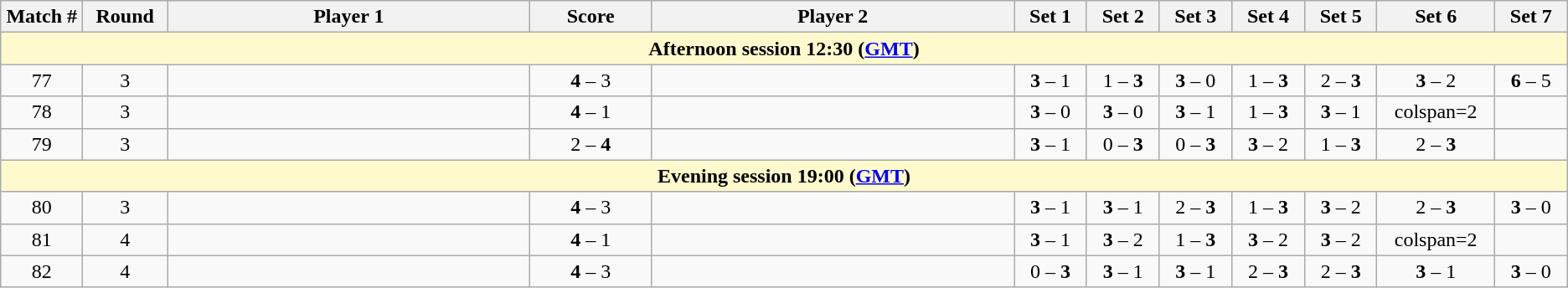<table class="wikitable">
<tr>
<th width="2%">Match #</th>
<th width="2%">Round</th>
<th width="15%">Player 1</th>
<th width="5%">Score</th>
<th width="15%">Player 2</th>
<th width="3%">Set 1</th>
<th width="3%">Set 2</th>
<th width="3%">Set 3</th>
<th width="3%">Set 4</th>
<th width="3%">Set 5</th>
<th width="3%">Set 6</th>
<th width="3%">Set 7</th>
</tr>
<tr>
<td colspan="12" style="text-align:center; background-color:#FFFACD"><strong>Afternoon session 12:30 (<a href='#'>GMT</a>)</strong></td>
</tr>
<tr style=text-align:center;">
<td>77</td>
<td>3</td>
<td></td>
<td><strong>4</strong> – 3</td>
<td></td>
<td><strong>3</strong> – 1</td>
<td>1 – <strong>3</strong></td>
<td><strong>3</strong> – 0</td>
<td>1 – <strong>3</strong></td>
<td>2 – <strong>3</strong></td>
<td><strong>3</strong> – 2</td>
<td><strong>6</strong> – 5</td>
</tr>
<tr style=text-align:center;">
<td>78</td>
<td>3</td>
<td></td>
<td><strong>4</strong> – 1</td>
<td></td>
<td><strong>3</strong> – 0</td>
<td><strong>3</strong> – 0</td>
<td><strong>3</strong> – 1</td>
<td>1 – <strong>3</strong></td>
<td><strong>3</strong> – 1</td>
<td>colspan=2</td>
</tr>
<tr style=text-align:center;">
<td>79</td>
<td>3</td>
<td></td>
<td>2 – <strong>4</strong></td>
<td></td>
<td><strong>3</strong> – 1</td>
<td>0 – <strong>3</strong></td>
<td>0 – <strong>3</strong></td>
<td><strong>3</strong> – 2</td>
<td>1 – <strong>3</strong></td>
<td>2 – <strong>3</strong></td>
<td></td>
</tr>
<tr>
<td colspan="12" style="text-align:center; background-color:#FFFACD"><strong>Evening session 19:00 (<a href='#'>GMT</a>)</strong></td>
</tr>
<tr style=text-align:center;">
<td>80</td>
<td>3</td>
<td></td>
<td><strong>4</strong> – 3</td>
<td></td>
<td><strong>3</strong> – 1</td>
<td><strong>3</strong> – 1</td>
<td>2 – <strong>3</strong></td>
<td>1 – <strong>3</strong></td>
<td><strong>3</strong> – 2</td>
<td>2 – <strong>3</strong></td>
<td><strong>3</strong> – 0</td>
</tr>
<tr style=text-align:center;">
<td>81</td>
<td>4</td>
<td></td>
<td><strong>4</strong> – 1</td>
<td></td>
<td><strong>3</strong> – 1</td>
<td><strong>3</strong> – 2</td>
<td>1 – <strong>3</strong></td>
<td><strong>3</strong> – 2</td>
<td><strong>3</strong> – 2</td>
<td>colspan=2</td>
</tr>
<tr style=text-align:center;">
<td>82</td>
<td>4</td>
<td></td>
<td><strong>4</strong> – 3</td>
<td></td>
<td>0 – <strong>3</strong></td>
<td><strong>3</strong> – 1</td>
<td><strong>3</strong> – 1</td>
<td>2 – <strong>3</strong></td>
<td>2 – <strong>3</strong></td>
<td><strong>3</strong> – 1</td>
<td><strong>3</strong> – 0</td>
</tr>
</table>
